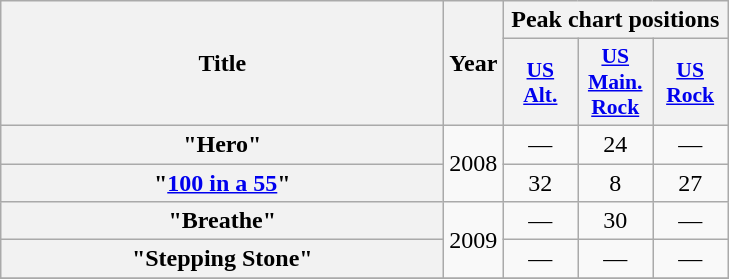<table class="wikitable plainrowheaders" style="text-align:center;">
<tr>
<th scope="col" rowspan="2" style="width:18em;">Title</th>
<th scope="col" rowspan="2">Year</th>
<th scope="col" colspan="4">Peak chart positions</th>
</tr>
<tr>
<th scope="col" style="width:3em;font-size:90%;"><a href='#'>US<br>Alt.</a><br></th>
<th scope="col" style="width:3em;font-size:90%;"><a href='#'>US<br>Main. Rock</a><br></th>
<th scope="col" style="width:3em;font-size:90%;"><a href='#'>US<br>Rock</a><br></th>
</tr>
<tr>
<th scope="row">"Hero"</th>
<td rowspan="2">2008</td>
<td>—</td>
<td>24</td>
<td>—</td>
</tr>
<tr>
<th scope="row">"<a href='#'>100 in a 55</a>"</th>
<td>32</td>
<td>8</td>
<td>27</td>
</tr>
<tr>
<th scope="row">"Breathe"</th>
<td rowspan="2">2009</td>
<td>—</td>
<td>30</td>
<td>—</td>
</tr>
<tr>
<th scope="row">"Stepping Stone"</th>
<td>—</td>
<td>—</td>
<td>—</td>
</tr>
<tr>
</tr>
</table>
